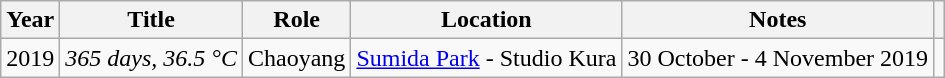<table class="wikitable">
<tr>
<th>Year</th>
<th>Title</th>
<th>Role</th>
<th>Location</th>
<th>Notes</th>
<th></th>
</tr>
<tr>
<td>2019</td>
<td><em>365 days, 36.5 °C </em></td>
<td>Chaoyang</td>
<td><a href='#'>Sumida Park</a> - Studio Kura</td>
<td>30 October - 4 November 2019</td>
<td></td>
</tr>
</table>
